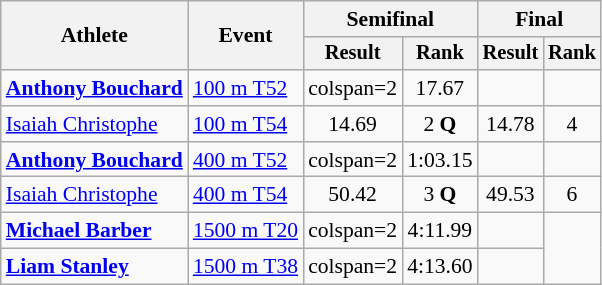<table class="wikitable" style="font-size:90%">
<tr>
<th rowspan="2">Athlete</th>
<th rowspan="2">Event</th>
<th colspan="2">Semifinal</th>
<th colspan="2">Final</th>
</tr>
<tr style="font-size:95%">
<th>Result</th>
<th>Rank</th>
<th>Result</th>
<th>Rank</th>
</tr>
<tr align=center>
<td align=left><strong><a href='#'>Anthony Bouchard</a></strong></td>
<td align=left><a href='#'>100 m T52</a></td>
<td>colspan=2 </td>
<td>17.67</td>
<td></td>
</tr>
<tr align=center>
<td align=left><a href='#'>Isaiah Christophe</a></td>
<td align=left><a href='#'>100 m T54</a></td>
<td>14.69</td>
<td>2 <strong>Q</strong></td>
<td>14.78</td>
<td>4</td>
</tr>
<tr align=center>
<td align=left><strong><a href='#'>Anthony Bouchard</a></strong></td>
<td align=left><a href='#'>400 m T52</a></td>
<td>colspan=2 </td>
<td>1:03.15</td>
<td></td>
</tr>
<tr align=center>
<td align=left><a href='#'>Isaiah Christophe</a></td>
<td align=left><a href='#'>400 m T54</a></td>
<td>50.42</td>
<td>3 <strong>Q</strong></td>
<td>49.53</td>
<td>6</td>
</tr>
<tr align=center>
<td align=left><strong><a href='#'>Michael Barber</a></strong></td>
<td align=left><a href='#'>1500 m T20</a></td>
<td>colspan=2 </td>
<td>4:11.99</td>
<td></td>
</tr>
<tr align=center>
<td align=left><strong><a href='#'>Liam Stanley</a></strong></td>
<td align=left><a href='#'>1500 m T38</a></td>
<td>colspan=2 </td>
<td>4:13.60</td>
<td></td>
</tr>
</table>
